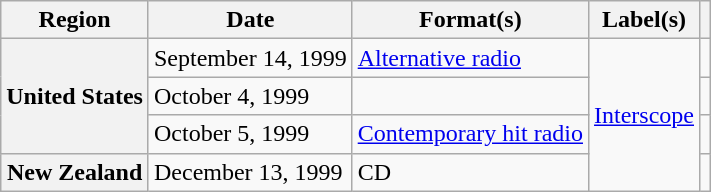<table class="wikitable plainrowheaders">
<tr>
<th scope="col">Region</th>
<th scope="col">Date</th>
<th scope="col">Format(s)</th>
<th scope="col">Label(s)</th>
<th scope="col"></th>
</tr>
<tr>
<th scope="row" rowspan="3">United States</th>
<td>September 14, 1999</td>
<td><a href='#'>Alternative radio</a></td>
<td rowspan="4"><a href='#'>Interscope</a></td>
<td align="center"></td>
</tr>
<tr>
<td>October 4, 1999</td>
<td></td>
<td align="center"></td>
</tr>
<tr>
<td>October 5, 1999</td>
<td><a href='#'>Contemporary hit radio</a></td>
<td align="center"></td>
</tr>
<tr>
<th scope="row">New Zealand</th>
<td>December 13, 1999</td>
<td>CD</td>
<td align="center"></td>
</tr>
</table>
